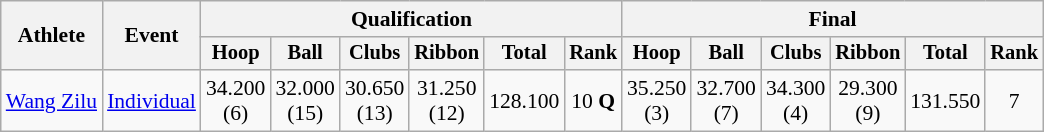<table class=wikitable style="font-size:90%">
<tr>
<th rowspan=2>Athlete</th>
<th rowspan=2>Event</th>
<th colspan=6>Qualification</th>
<th colspan=6>Final</th>
</tr>
<tr style="font-size:95%">
<th>Hoop</th>
<th>Ball</th>
<th>Clubs</th>
<th>Ribbon</th>
<th>Total</th>
<th>Rank</th>
<th>Hoop</th>
<th>Ball</th>
<th>Clubs</th>
<th>Ribbon</th>
<th>Total</th>
<th>Rank</th>
</tr>
<tr align=center>
<td align=left><a href='#'>Wang Zilu</a></td>
<td align=left><a href='#'>Individual</a></td>
<td>34.200<br>(6)</td>
<td>32.000<br>(15)</td>
<td>30.650<br>(13)</td>
<td>31.250<br>(12)</td>
<td>128.100</td>
<td>10 <strong>Q</strong></td>
<td>35.250<br>(3)</td>
<td>32.700<br>(7)</td>
<td>34.300<br>(4)</td>
<td>29.300<br>(9)</td>
<td>131.550</td>
<td>7</td>
</tr>
</table>
